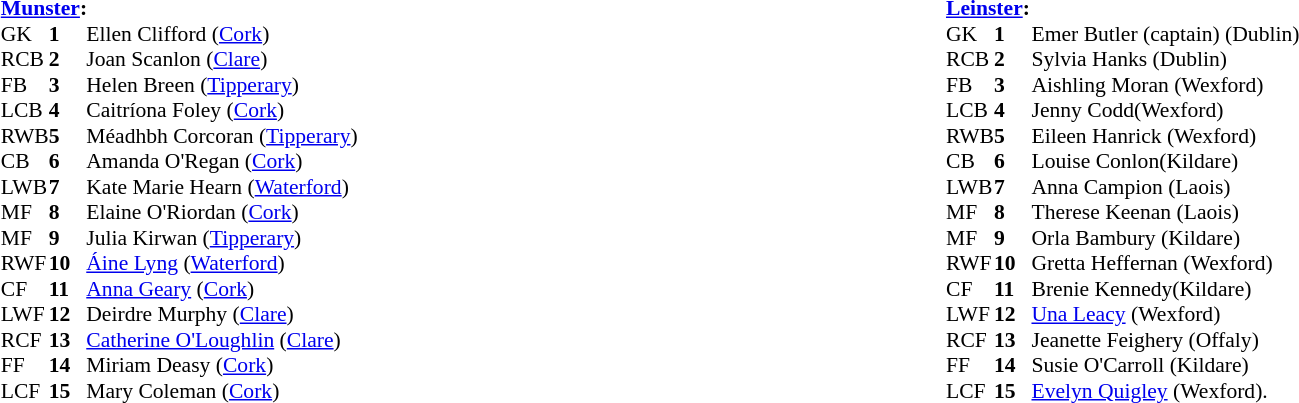<table width="100%">
<tr>
<td valign="top"></td>
<td valign="top" width="50%"><br><table style="font-size: 90%" cellspacing="0" cellpadding="0" align=center>
<tr>
<td colspan="4"><strong><a href='#'>Munster</a>:</strong></td>
</tr>
<tr>
<th width="25"></th>
<th width="25"></th>
</tr>
<tr>
<td>GK</td>
<td><strong>1</strong></td>
<td>Ellen Clifford (<a href='#'>Cork</a>)</td>
</tr>
<tr>
<td>RCB</td>
<td><strong>2</strong></td>
<td>Joan Scanlon (<a href='#'>Clare</a>)</td>
</tr>
<tr>
<td>FB</td>
<td><strong>3</strong></td>
<td>Helen Breen (<a href='#'>Tipperary</a>)</td>
</tr>
<tr>
<td>LCB</td>
<td><strong>4</strong></td>
<td>Caitríona Foley (<a href='#'>Cork</a>)</td>
</tr>
<tr>
<td>RWB</td>
<td><strong>5</strong></td>
<td>Méadhbh Corcoran (<a href='#'>Tipperary</a>)</td>
</tr>
<tr>
<td>CB</td>
<td><strong>6</strong></td>
<td>Amanda O'Regan (<a href='#'>Cork</a>)</td>
</tr>
<tr>
<td>LWB</td>
<td><strong>7</strong></td>
<td>Kate Marie Hearn (<a href='#'>Waterford</a>)</td>
</tr>
<tr>
<td>MF</td>
<td><strong>8</strong></td>
<td>Elaine O'Riordan (<a href='#'>Cork</a>)</td>
</tr>
<tr>
<td>MF</td>
<td><strong>9</strong></td>
<td>Julia Kirwan (<a href='#'>Tipperary</a>)</td>
</tr>
<tr>
<td>RWF</td>
<td><strong>10</strong></td>
<td><a href='#'>Áine Lyng</a> (<a href='#'>Waterford</a>)</td>
</tr>
<tr>
<td>CF</td>
<td><strong>11</strong></td>
<td><a href='#'>Anna Geary</a> (<a href='#'>Cork</a>)</td>
</tr>
<tr>
<td>LWF</td>
<td><strong>12</strong></td>
<td>Deirdre Murphy (<a href='#'>Clare</a>)</td>
</tr>
<tr>
<td>RCF</td>
<td><strong>13</strong></td>
<td><a href='#'>Catherine O'Loughlin</a> (<a href='#'>Clare</a>)</td>
</tr>
<tr>
<td>FF</td>
<td><strong>14</strong></td>
<td>Miriam Deasy (<a href='#'>Cork</a>)</td>
</tr>
<tr>
<td>LCF</td>
<td><strong>15</strong></td>
<td>Mary Coleman (<a href='#'>Cork</a>)</td>
</tr>
<tr>
</tr>
</table>
</td>
<td valign="top" width="50%"><br><table style="font-size: 90%" cellspacing="0" cellpadding="0" align=center>
<tr>
<td colspan="4"><strong><a href='#'>Leinster</a>:</strong></td>
</tr>
<tr>
<th width="25"></th>
<th width="25"></th>
</tr>
<tr>
<td>GK</td>
<td><strong>1</strong></td>
<td>Emer Butler (captain) (Dublin)</td>
</tr>
<tr>
<td>RCB</td>
<td><strong>2</strong></td>
<td>Sylvia Hanks (Dublin)</td>
</tr>
<tr>
<td>FB</td>
<td><strong>3</strong></td>
<td>Aishling Moran (Wexford)</td>
</tr>
<tr>
<td>LCB</td>
<td><strong>4</strong></td>
<td>Jenny Codd(Wexford)</td>
</tr>
<tr>
<td>RWB</td>
<td><strong>5</strong></td>
<td>Eileen Hanrick (Wexford)</td>
</tr>
<tr>
<td>CB</td>
<td><strong>6</strong></td>
<td>Louise Conlon(Kildare)</td>
</tr>
<tr>
<td>LWB</td>
<td><strong>7</strong></td>
<td>Anna Campion (Laois)</td>
</tr>
<tr>
<td>MF</td>
<td><strong>8</strong></td>
<td>Therese Keenan (Laois)</td>
</tr>
<tr>
<td>MF</td>
<td><strong>9</strong></td>
<td>Orla Bambury (Kildare)</td>
</tr>
<tr>
<td>RWF</td>
<td><strong>10</strong></td>
<td>Gretta Heffernan (Wexford)</td>
</tr>
<tr>
<td>CF</td>
<td><strong>11</strong></td>
<td>Brenie Kennedy(Kildare)</td>
</tr>
<tr>
<td>LWF</td>
<td><strong>12</strong></td>
<td><a href='#'>Una Leacy</a> (Wexford)</td>
</tr>
<tr>
<td>RCF</td>
<td><strong>13</strong></td>
<td>Jeanette Feighery (Offaly)</td>
</tr>
<tr>
<td>FF</td>
<td><strong>14</strong></td>
<td>Susie O'Carroll (Kildare)</td>
</tr>
<tr>
<td>LCF</td>
<td><strong>15</strong></td>
<td><a href='#'>Evelyn Quigley</a> (Wexford).</td>
</tr>
<tr>
</tr>
</table>
</td>
</tr>
</table>
